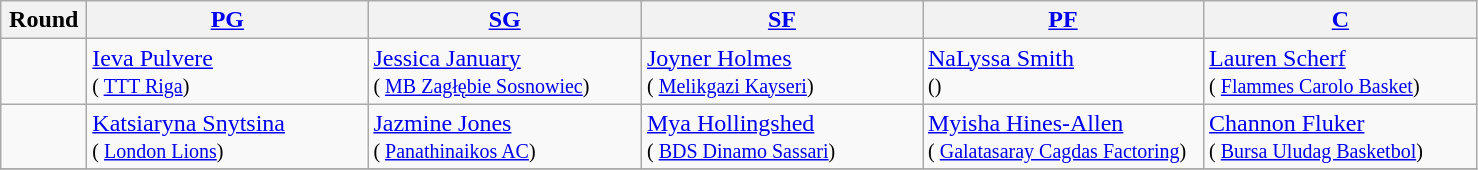<table class="wikitable sortable" style="text-align: center;">
<tr>
<th style="width:50px;">Round</th>
<th style="width:180px;"><a href='#'>PG</a></th>
<th style="width:175px;"><a href='#'>SG</a></th>
<th style="width:180px;"><a href='#'>SF</a></th>
<th style="width:180px;"><a href='#'>PF</a></th>
<th style="width:175px;"><a href='#'>C</a></th>
</tr>
<tr>
<td></td>
<td style="text-align:left;"> <a href='#'>Ieva Pulvere</a><br><small>( <a href='#'>TTT Riga</a>)</small></td>
<td style="text-align:left;"> <a href='#'>Jessica January</a><br><small>( <a href='#'>MB Zagłębie Sosnowiec</a>)</small></td>
<td style="text-align:left;"> <a href='#'>Joyner Holmes</a><br><small>( <a href='#'>Melikgazi Kayseri</a>)</small></td>
<td style="text-align:left;"> <a href='#'>NaLyssa Smith</a><br><small>()</small></td>
<td style="text-align:left;"> <a href='#'>Lauren Scherf</a><br><small>( <a href='#'>Flammes Carolo Basket</a>)</small></td>
</tr>
<tr>
<td></td>
<td style="text-align:left;"> <a href='#'>Katsiaryna Snytsina</a><br><small>( <a href='#'>London Lions</a>)</small></td>
<td style="text-align:left;"> <a href='#'>Jazmine Jones</a><br><small>( <a href='#'>Panathinaikos AC</a>)</small></td>
<td style="text-align:left;"> <a href='#'>Mya Hollingshed</a><br><small>( <a href='#'>BDS Dinamo Sassari</a>)</small></td>
<td style="text-align:left;"> <a href='#'>Myisha Hines-Allen</a><br><small>( <a href='#'>Galatasaray Cagdas Factoring</a>)</small></td>
<td style="text-align:left;"> <a href='#'>Channon Fluker</a><br><small>( <a href='#'>Bursa Uludag Basketbol</a>)</small></td>
</tr>
<tr>
</tr>
</table>
